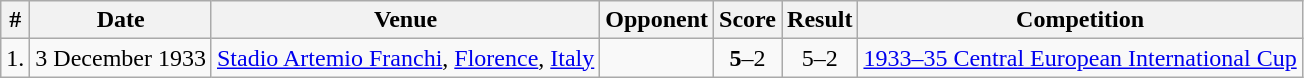<table class="wikitable sortable" style="font-size:100%">
<tr>
<th>#</th>
<th>Date</th>
<th>Venue</th>
<th>Opponent</th>
<th>Score</th>
<th>Result</th>
<th>Competition</th>
</tr>
<tr>
<td align=center>1.</td>
<td>3 December 1933</td>
<td><a href='#'>Stadio Artemio Franchi</a>, <a href='#'>Florence</a>, <a href='#'>Italy</a></td>
<td></td>
<td align=center><strong>5</strong>–2</td>
<td align=center>5–2</td>
<td><a href='#'>1933–35 Central European International Cup</a></td>
</tr>
</table>
